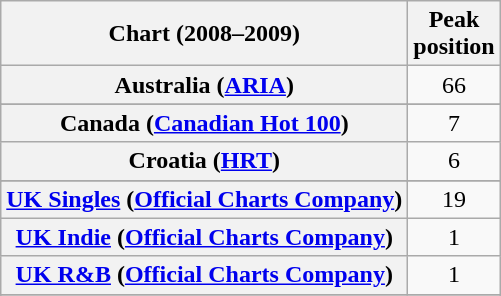<table class="wikitable sortable plainrowheaders" style="text-align:center">
<tr>
<th scope="col">Chart (2008–2009)</th>
<th scope="col">Peak<br>position</th>
</tr>
<tr>
<th scope="row">Australia (<a href='#'>ARIA</a>)</th>
<td>66</td>
</tr>
<tr>
</tr>
<tr>
</tr>
<tr>
<th scope="row">Canada (<a href='#'>Canadian Hot 100</a>)</th>
<td>7</td>
</tr>
<tr>
<th scope="row">Croatia (<a href='#'>HRT</a>)</th>
<td align="center">6</td>
</tr>
<tr>
</tr>
<tr>
</tr>
<tr>
</tr>
<tr>
</tr>
<tr>
</tr>
<tr>
</tr>
<tr>
<th scope="row"><a href='#'>UK Singles</a> (<a href='#'>Official Charts Company</a>)</th>
<td>19</td>
</tr>
<tr>
<th scope="row"><a href='#'>UK Indie</a> (<a href='#'>Official Charts Company</a>)</th>
<td>1</td>
</tr>
<tr>
<th scope="row"><a href='#'>UK R&B</a> (<a href='#'>Official Charts Company</a>)</th>
<td>1</td>
</tr>
<tr>
</tr>
<tr>
</tr>
<tr>
</tr>
<tr>
</tr>
<tr>
</tr>
<tr>
</tr>
<tr>
</tr>
</table>
